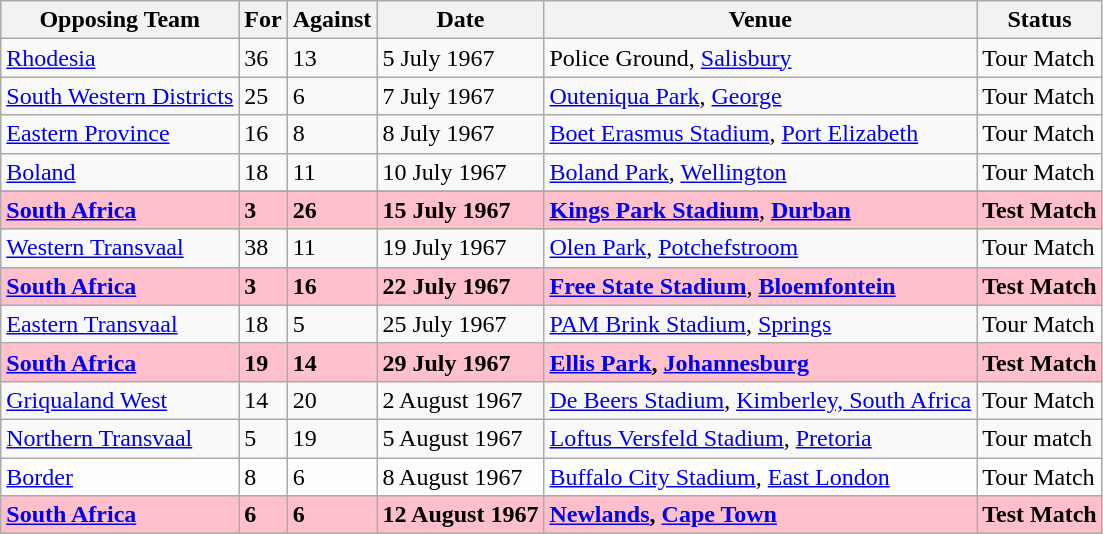<table class=wikitable>
<tr>
<th>Opposing Team</th>
<th>For</th>
<th>Against</th>
<th>Date</th>
<th>Venue</th>
<th>Status</th>
</tr>
<tr>
<td><a href='#'>Rhodesia</a></td>
<td>36</td>
<td>13</td>
<td>5 July 1967</td>
<td>Police Ground, <a href='#'>Salisbury</a></td>
<td>Tour Match</td>
</tr>
<tr>
<td><a href='#'>South Western Districts</a></td>
<td>25</td>
<td>6</td>
<td>7 July 1967</td>
<td><a href='#'>Outeniqua Park</a>, <a href='#'>George</a></td>
<td>Tour Match</td>
</tr>
<tr>
<td><a href='#'>Eastern Province</a></td>
<td>16</td>
<td>8</td>
<td>8 July 1967</td>
<td><a href='#'>Boet Erasmus Stadium</a>, <a href='#'>Port Elizabeth</a></td>
<td>Tour Match</td>
</tr>
<tr>
<td><a href='#'>Boland</a></td>
<td>18</td>
<td>11</td>
<td>10 July 1967</td>
<td><a href='#'>Boland Park</a>, <a href='#'>Wellington</a></td>
<td>Tour Match</td>
</tr>
<tr>
</tr>
<tr bgcolor=pink>
<td><strong><a href='#'>South Africa</a></strong></td>
<td><strong>3</strong></td>
<td><strong>26</strong></td>
<td><strong>15 July 1967</strong></td>
<td><strong><a href='#'>Kings Park Stadium</a></strong>, <strong><a href='#'>Durban</a></strong></td>
<td><strong>Test Match</strong></td>
</tr>
<tr>
<td><a href='#'>Western Transvaal</a></td>
<td>38</td>
<td>11</td>
<td>19 July 1967</td>
<td><a href='#'>Olen Park</a>, <a href='#'>Potchefstroom</a></td>
<td>Tour Match</td>
</tr>
<tr bgcolor=pink>
<td><strong><a href='#'>South Africa</a></strong></td>
<td><strong>3</strong></td>
<td><strong>16</strong></td>
<td><strong>22 July 1967</strong></td>
<td><strong><a href='#'>Free State Stadium</a></strong>, <strong><a href='#'>Bloemfontein</a></strong></td>
<td><strong>Test Match</strong></td>
</tr>
<tr>
<td><a href='#'>Eastern Transvaal</a></td>
<td>18</td>
<td>5</td>
<td>25 July 1967</td>
<td><a href='#'>PAM Brink Stadium</a>, <a href='#'>Springs</a></td>
<td>Tour Match</td>
</tr>
<tr bgcolor=pink>
<td><strong><a href='#'>South Africa</a></strong></td>
<td><strong>19</strong></td>
<td><strong>14</strong></td>
<td><strong>29 July 1967</strong></td>
<td><strong><a href='#'>Ellis Park</a>, <a href='#'>Johannesburg</a></strong></td>
<td><strong>Test Match</strong></td>
</tr>
<tr>
<td><a href='#'>Griqualand West</a></td>
<td>14</td>
<td>20</td>
<td>2 August 1967</td>
<td><a href='#'>De Beers Stadium</a>, <a href='#'>Kimberley, South Africa</a></td>
<td>Tour Match</td>
</tr>
<tr>
<td><a href='#'>Northern Transvaal</a></td>
<td>5</td>
<td>19</td>
<td>5 August 1967</td>
<td><a href='#'>Loftus Versfeld Stadium</a>, <a href='#'>Pretoria</a></td>
<td>Tour match</td>
</tr>
<tr bgcolor=#fdfdfd>
<td><a href='#'>Border</a></td>
<td>8</td>
<td>6</td>
<td>8 August 1967</td>
<td><a href='#'>Buffalo City Stadium</a>, <a href='#'>East London</a></td>
<td>Tour Match</td>
</tr>
<tr bgcolor=pink>
<td><strong><a href='#'>South Africa</a></strong></td>
<td><strong>6</strong></td>
<td><strong>6</strong></td>
<td><strong>12 August 1967</strong></td>
<td><strong><a href='#'>Newlands</a>, <a href='#'>Cape Town</a></strong></td>
<td><strong>Test Match</strong></td>
</tr>
</table>
